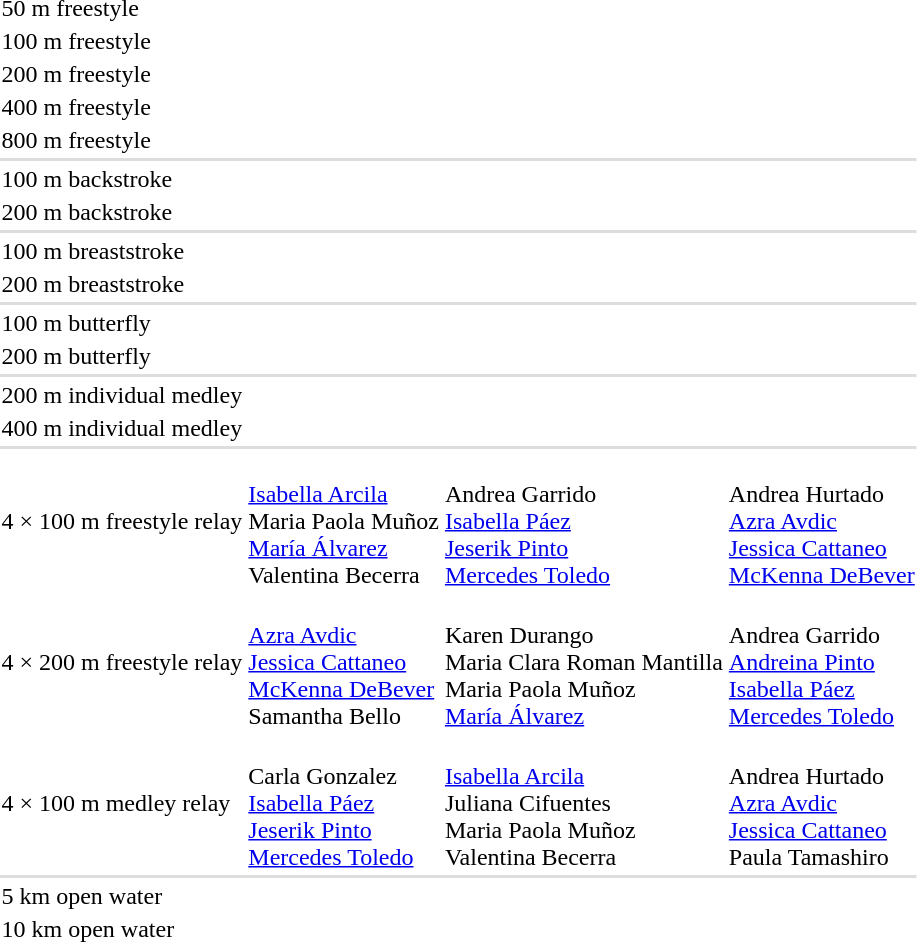<table>
<tr>
<td>50 m freestyle</td>
<td></td>
<td></td>
<td></td>
</tr>
<tr>
<td>100 m freestyle</td>
<td></td>
<td></td>
<td></td>
</tr>
<tr>
<td>200 m freestyle</td>
<td></td>
<td></td>
<td></td>
</tr>
<tr>
<td>400 m freestyle</td>
<td></td>
<td></td>
<td></td>
</tr>
<tr>
<td>800 m freestyle</td>
<td></td>
<td></td>
<td></td>
</tr>
<tr bgcolor=#dddddd>
<td colspan=4></td>
</tr>
<tr>
<td>100 m backstroke</td>
<td></td>
<td></td>
<td></td>
</tr>
<tr>
<td>200 m backstroke</td>
<td></td>
<td></td>
<td></td>
</tr>
<tr bgcolor=#dddddd>
<td colspan=4></td>
</tr>
<tr>
<td>100 m breaststroke</td>
<td></td>
<td></td>
<td></td>
</tr>
<tr>
<td>200 m breaststroke</td>
<td></td>
<td></td>
<td></td>
</tr>
<tr bgcolor=#dddddd>
<td colspan=4></td>
</tr>
<tr>
<td>100 m butterfly</td>
<td></td>
<td></td>
<td></td>
</tr>
<tr>
<td>200 m butterfly</td>
<td></td>
<td></td>
<td nowrap></td>
</tr>
<tr bgcolor=#dddddd>
<td colspan=4></td>
</tr>
<tr>
<td>200 m individual medley</td>
<td></td>
<td></td>
<td></td>
</tr>
<tr>
<td>400 m individual medley</td>
<td></td>
<td></td>
<td></td>
</tr>
<tr bgcolor=#dddddd>
<td colspan=4></td>
</tr>
<tr>
<td>4 × 100 m freestyle relay</td>
<td nowrap><br><a href='#'>Isabella Arcila</a><br>Maria Paola Muñoz<br><a href='#'>María Álvarez</a><br>Valentina Becerra</td>
<td><br>Andrea Garrido<br><a href='#'>Isabella Páez</a><br><a href='#'>Jeserik Pinto</a><br><a href='#'>Mercedes Toledo</a></td>
<td><br>Andrea Hurtado<br><a href='#'>Azra Avdic</a><br><a href='#'>Jessica Cattaneo</a><br><a href='#'>McKenna DeBever</a></td>
</tr>
<tr>
<td>4 × 200 m freestyle relay</td>
<td><br><a href='#'>Azra Avdic</a><br><a href='#'>Jessica Cattaneo</a><br><a href='#'>McKenna DeBever</a><br>Samantha Bello</td>
<td nowrap><br>Karen Durango<br>Maria Clara Roman Mantilla<br>Maria Paola Muñoz<br><a href='#'>María Álvarez</a></td>
<td><br>Andrea Garrido<br><a href='#'>Andreina Pinto</a><br><a href='#'>Isabella Páez</a><br><a href='#'>Mercedes Toledo</a></td>
</tr>
<tr>
<td>4 × 100 m medley relay</td>
<td><br>Carla Gonzalez<br><a href='#'>Isabella Páez</a><br><a href='#'>Jeserik Pinto</a><br><a href='#'>Mercedes Toledo</a></td>
<td><br><a href='#'>Isabella Arcila</a><br>Juliana Cifuentes<br>Maria Paola Muñoz<br>Valentina Becerra</td>
<td><br>Andrea Hurtado<br><a href='#'>Azra Avdic</a><br><a href='#'>Jessica Cattaneo</a><br>Paula Tamashiro</td>
</tr>
<tr bgcolor=#dddddd>
<td colspan=4></td>
</tr>
<tr>
<td>5 km open water</td>
<td></td>
<td></td>
<td></td>
</tr>
<tr>
<td>10 km open water</td>
<td></td>
<td></td>
<td></td>
</tr>
</table>
